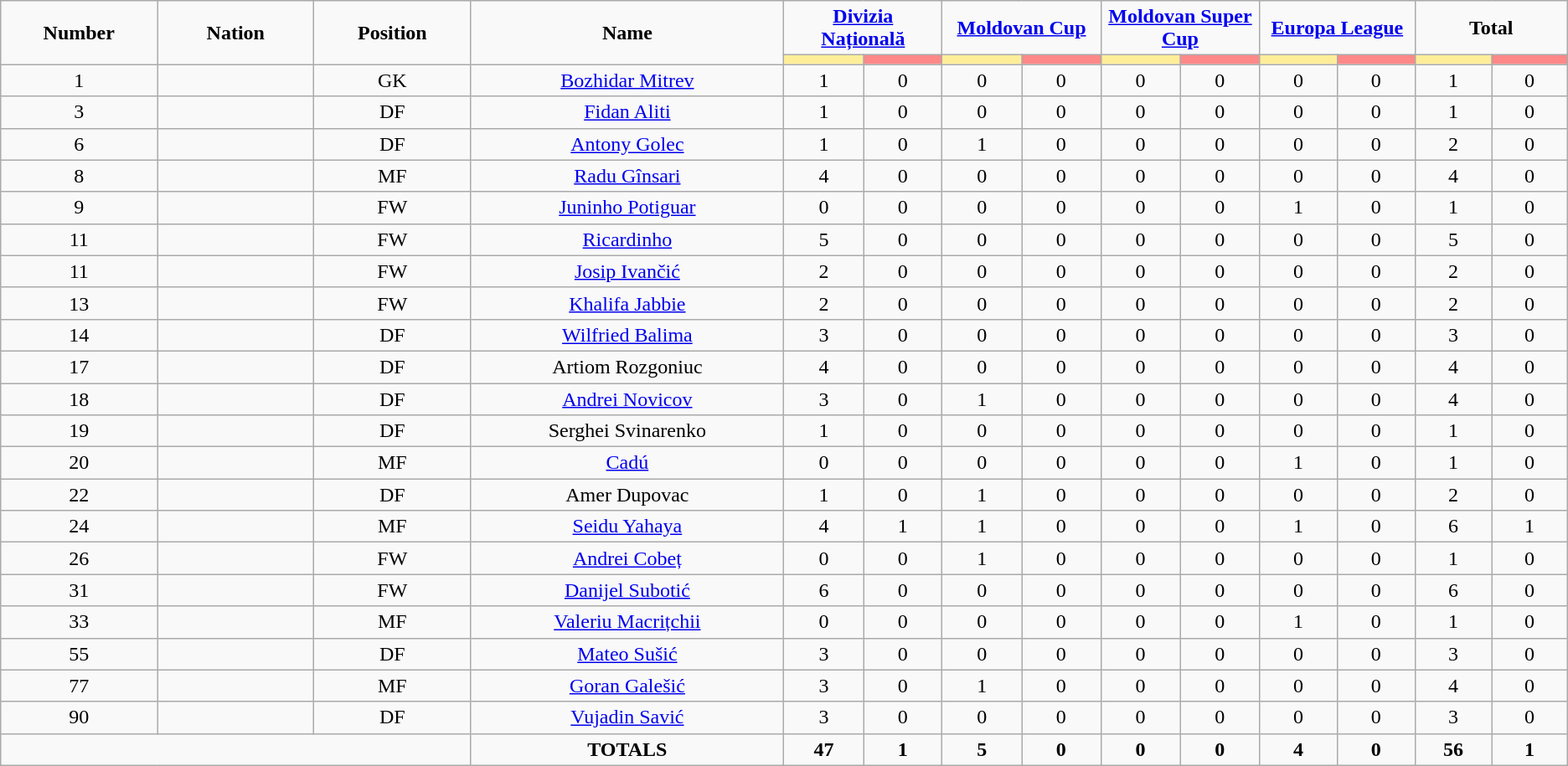<table class="wikitable" style="font-size: 100%; text-align: center;">
<tr>
<td rowspan=2 width="10%" align=center><strong>Number</strong></td>
<td rowspan=2 width="10%" align=center><strong>Nation</strong></td>
<td rowspan=2 width="10%" align=center><strong>Position</strong></td>
<td rowspan=2 width="20%" align=center><strong>Name</strong></td>
<td colspan=2 align=center><strong><a href='#'>Divizia Națională</a></strong></td>
<td colspan=2 align=center><strong><a href='#'>Moldovan Cup</a></strong></td>
<td colspan=2 align=center><strong><a href='#'>Moldovan Super Cup</a></strong></td>
<td colspan=2 align=center><strong><a href='#'>Europa League</a></strong></td>
<td colspan=2 align=center><strong>Total</strong></td>
</tr>
<tr>
<th width=60 style="background: #FFEE99"></th>
<th width=60 style="background: #FF8888"></th>
<th width=60 style="background: #FFEE99"></th>
<th width=60 style="background: #FF8888"></th>
<th width=60 style="background: #FFEE99"></th>
<th width=60 style="background: #FF8888"></th>
<th width=60 style="background: #FFEE99"></th>
<th width=60 style="background: #FF8888"></th>
<th width=60 style="background: #FFEE99"></th>
<th width=60 style="background: #FF8888"></th>
</tr>
<tr>
<td>1</td>
<td></td>
<td>GK</td>
<td><a href='#'>Bozhidar Mitrev</a></td>
<td>1</td>
<td>0</td>
<td>0</td>
<td>0</td>
<td>0</td>
<td>0</td>
<td>0</td>
<td>0</td>
<td>1</td>
<td>0</td>
</tr>
<tr>
<td>3</td>
<td></td>
<td>DF</td>
<td><a href='#'>Fidan Aliti</a></td>
<td>1</td>
<td>0</td>
<td>0</td>
<td>0</td>
<td>0</td>
<td>0</td>
<td>0</td>
<td>0</td>
<td>1</td>
<td>0</td>
</tr>
<tr>
<td>6</td>
<td></td>
<td>DF</td>
<td><a href='#'>Antony Golec</a></td>
<td>1</td>
<td>0</td>
<td>1</td>
<td>0</td>
<td>0</td>
<td>0</td>
<td>0</td>
<td>0</td>
<td>2</td>
<td>0</td>
</tr>
<tr>
<td>8</td>
<td></td>
<td>MF</td>
<td><a href='#'>Radu Gînsari</a></td>
<td>4</td>
<td>0</td>
<td>0</td>
<td>0</td>
<td>0</td>
<td>0</td>
<td>0</td>
<td>0</td>
<td>4</td>
<td>0</td>
</tr>
<tr>
<td>9</td>
<td></td>
<td>FW</td>
<td><a href='#'>Juninho Potiguar</a></td>
<td>0</td>
<td>0</td>
<td>0</td>
<td>0</td>
<td>0</td>
<td>0</td>
<td>1</td>
<td>0</td>
<td>1</td>
<td>0</td>
</tr>
<tr>
<td>11</td>
<td></td>
<td>FW</td>
<td><a href='#'>Ricardinho</a></td>
<td>5</td>
<td>0</td>
<td>0</td>
<td>0</td>
<td>0</td>
<td>0</td>
<td>0</td>
<td>0</td>
<td>5</td>
<td>0</td>
</tr>
<tr>
<td>11</td>
<td></td>
<td>FW</td>
<td><a href='#'>Josip Ivančić</a></td>
<td>2</td>
<td>0</td>
<td>0</td>
<td>0</td>
<td>0</td>
<td>0</td>
<td>0</td>
<td>0</td>
<td>2</td>
<td>0</td>
</tr>
<tr>
<td>13</td>
<td></td>
<td>FW</td>
<td><a href='#'>Khalifa Jabbie</a></td>
<td>2</td>
<td>0</td>
<td>0</td>
<td>0</td>
<td>0</td>
<td>0</td>
<td>0</td>
<td>0</td>
<td>2</td>
<td>0</td>
</tr>
<tr>
<td>14</td>
<td></td>
<td>DF</td>
<td><a href='#'>Wilfried Balima</a></td>
<td>3</td>
<td>0</td>
<td>0</td>
<td>0</td>
<td>0</td>
<td>0</td>
<td>0</td>
<td>0</td>
<td>3</td>
<td>0</td>
</tr>
<tr>
<td>17</td>
<td></td>
<td>DF</td>
<td>Artiom Rozgoniuc</td>
<td>4</td>
<td>0</td>
<td>0</td>
<td>0</td>
<td>0</td>
<td>0</td>
<td>0</td>
<td>0</td>
<td>4</td>
<td>0</td>
</tr>
<tr>
<td>18</td>
<td></td>
<td>DF</td>
<td><a href='#'>Andrei Novicov</a></td>
<td>3</td>
<td>0</td>
<td>1</td>
<td>0</td>
<td>0</td>
<td>0</td>
<td>0</td>
<td>0</td>
<td>4</td>
<td>0</td>
</tr>
<tr>
<td>19</td>
<td></td>
<td>DF</td>
<td>Serghei Svinarenko</td>
<td>1</td>
<td>0</td>
<td>0</td>
<td>0</td>
<td>0</td>
<td>0</td>
<td>0</td>
<td>0</td>
<td>1</td>
<td>0</td>
</tr>
<tr>
<td>20</td>
<td></td>
<td>MF</td>
<td><a href='#'>Cadú</a></td>
<td>0</td>
<td>0</td>
<td>0</td>
<td>0</td>
<td>0</td>
<td>0</td>
<td>1</td>
<td>0</td>
<td>1</td>
<td>0</td>
</tr>
<tr>
<td>22</td>
<td></td>
<td>DF</td>
<td>Amer Dupovac</td>
<td>1</td>
<td>0</td>
<td>1</td>
<td>0</td>
<td>0</td>
<td>0</td>
<td>0</td>
<td>0</td>
<td>2</td>
<td>0</td>
</tr>
<tr>
<td>24</td>
<td></td>
<td>MF</td>
<td><a href='#'>Seidu Yahaya</a></td>
<td>4</td>
<td>1</td>
<td>1</td>
<td>0</td>
<td>0</td>
<td>0</td>
<td>1</td>
<td>0</td>
<td>6</td>
<td>1</td>
</tr>
<tr>
<td>26</td>
<td></td>
<td>FW</td>
<td><a href='#'>Andrei Cobeț</a></td>
<td>0</td>
<td>0</td>
<td>1</td>
<td>0</td>
<td>0</td>
<td>0</td>
<td>0</td>
<td>0</td>
<td>1</td>
<td>0</td>
</tr>
<tr>
<td>31</td>
<td></td>
<td>FW</td>
<td><a href='#'>Danijel Subotić</a></td>
<td>6</td>
<td>0</td>
<td>0</td>
<td>0</td>
<td>0</td>
<td>0</td>
<td>0</td>
<td>0</td>
<td>6</td>
<td>0</td>
</tr>
<tr>
<td>33</td>
<td></td>
<td>MF</td>
<td><a href='#'>Valeriu Macrițchii</a></td>
<td>0</td>
<td>0</td>
<td>0</td>
<td>0</td>
<td>0</td>
<td>0</td>
<td>1</td>
<td>0</td>
<td>1</td>
<td>0</td>
</tr>
<tr>
<td>55</td>
<td></td>
<td>DF</td>
<td><a href='#'>Mateo Sušić</a></td>
<td>3</td>
<td>0</td>
<td>0</td>
<td>0</td>
<td>0</td>
<td>0</td>
<td>0</td>
<td>0</td>
<td>3</td>
<td>0</td>
</tr>
<tr>
<td>77</td>
<td></td>
<td>MF</td>
<td><a href='#'>Goran Galešić</a></td>
<td>3</td>
<td>0</td>
<td>1</td>
<td>0</td>
<td>0</td>
<td>0</td>
<td>0</td>
<td>0</td>
<td>4</td>
<td>0</td>
</tr>
<tr>
<td>90</td>
<td></td>
<td>DF</td>
<td><a href='#'>Vujadin Savić</a></td>
<td>3</td>
<td>0</td>
<td>0</td>
<td>0</td>
<td>0</td>
<td>0</td>
<td>0</td>
<td>0</td>
<td>3</td>
<td>0</td>
</tr>
<tr>
<td colspan=3></td>
<td><strong>TOTALS</strong></td>
<td><strong>47</strong></td>
<td><strong>1</strong></td>
<td><strong>5</strong></td>
<td><strong>0</strong></td>
<td><strong>0</strong></td>
<td><strong>0</strong></td>
<td><strong>4</strong></td>
<td><strong>0</strong></td>
<td><strong>56</strong></td>
<td><strong>1</strong></td>
</tr>
</table>
